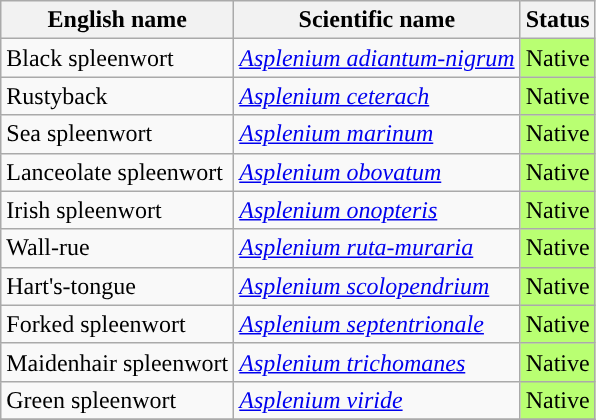<table class="wikitable" |>
<tr>
<th>English name</th>
<th>Scientific name</th>
<th>Status</th>
</tr>
<tr>
<td>Black spleenwort</td>
<td><em><a href='#'>Asplenium adiantum-nigrum</a></em></td>
<td style="background: #B9FF72; text-align: ">Native</td>
</tr>
<tr>
<td>Rustyback</td>
<td><em><a href='#'>Asplenium ceterach</a></em></td>
<td style="background: #B9FF72; text-align: ">Native</td>
</tr>
<tr>
<td>Sea spleenwort</td>
<td><em><a href='#'>Asplenium marinum</a></em></td>
<td style="background: #B9FF72; text-align: ">Native</td>
</tr>
<tr>
<td>Lanceolate spleenwort</td>
<td><em><a href='#'>Asplenium obovatum</a></em></td>
<td style="background: #B9FF72; text-align: ">Native</td>
</tr>
<tr>
<td>Irish spleenwort</td>
<td><em><a href='#'>Asplenium onopteris</a></em></td>
<td style="background: #B9FF72; text-align: ">Native</td>
</tr>
<tr>
<td>Wall-rue</td>
<td><em><a href='#'>Asplenium ruta-muraria</a></em></td>
<td style="background: #B9FF72; text-align: ">Native</td>
</tr>
<tr>
<td>Hart's-tongue</td>
<td><em><a href='#'>Asplenium scolopendrium</a></em></td>
<td style="background: #B9FF72; text-align: ">Native</td>
</tr>
<tr>
<td>Forked spleenwort</td>
<td><em><a href='#'>Asplenium septentrionale</a></em></td>
<td style="background: #B9FF72; text-align: ">Native</td>
</tr>
<tr>
<td>Maidenhair spleenwort</td>
<td><em><a href='#'>Asplenium trichomanes</a></em></td>
<td style="background: #B9FF72; text-align: ">Native</td>
</tr>
<tr>
<td>Green spleenwort</td>
<td><em><a href='#'>Asplenium viride</a></em></td>
<td style="background: #B9FF72; text-align: ">Native</td>
</tr>
<tr>
</tr>
</table>
